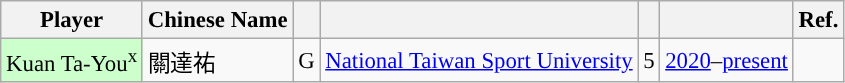<table class="wikitable sortable" style="font-size:95%; text-align:left;">
<tr>
<th>Player</th>
<th>Chinese Name</th>
<th></th>
<th></th>
<th></th>
<th></th>
<th>Ref.</th>
</tr>
<tr>
<td bgcolor="#CCFFCC">Kuan Ta-You<sup>x</sup></td>
<td>關達祐</td>
<td align="center">G</td>
<td><a href='#'>National Taiwan Sport University</a></td>
<td align="center">5</td>
<td align="center"><a href='#'>2020</a>–<a href='#'>present</a></td>
<td></td>
</tr>
</table>
